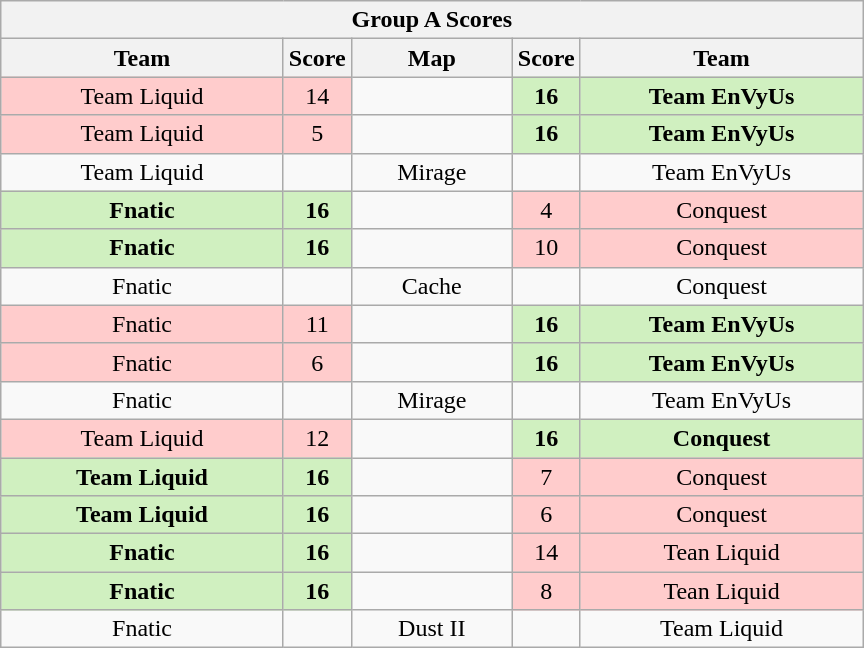<table class="wikitable" style="text-align: center;">
<tr>
<th colspan=5>Group A Scores</th>
</tr>
<tr>
<th width="181px">Team</th>
<th width="20px">Score</th>
<th width="100px">Map</th>
<th width="20px">Score</th>
<th width="181px">Team</th>
</tr>
<tr>
<td style="background: #FFCCCC;">Team Liquid</td>
<td style="background: #FFCCCC;">14</td>
<td></td>
<td style="background: #D0F0C0;"><strong>16</strong></td>
<td style="background: #D0F0C0;"><strong>Team EnVyUs</strong></td>
</tr>
<tr>
<td style="background: #FFCCCC;">Team Liquid</td>
<td style="background: #FFCCCC;">5</td>
<td></td>
<td style="background: #D0F0C0;"><strong>16</strong></td>
<td style="background: #D0F0C0;"><strong>Team EnVyUs</strong></td>
</tr>
<tr>
<td>Team Liquid</td>
<td></td>
<td>Mirage</td>
<td></td>
<td>Team EnVyUs</td>
</tr>
<tr>
<td style="background: #D0F0C0;"><strong>Fnatic</strong></td>
<td style="background: #D0F0C0;"><strong>16</strong></td>
<td></td>
<td style="background: #FFCCCC;">4</td>
<td style="background: #FFCCCC;">Conquest</td>
</tr>
<tr>
<td style="background: #D0F0C0;"><strong>Fnatic</strong></td>
<td style="background: #D0F0C0;"><strong>16</strong></td>
<td></td>
<td style="background: #FFCCCC;">10</td>
<td style="background: #FFCCCC;">Conquest</td>
</tr>
<tr>
<td>Fnatic</td>
<td></td>
<td>Cache</td>
<td></td>
<td>Conquest</td>
</tr>
<tr>
<td style="background: #FFCCCC;">Fnatic</td>
<td style="background: #FFCCCC;">11</td>
<td></td>
<td style="background: #D0F0C0;"><strong>16</strong></td>
<td style="background: #D0F0C0;"><strong>Team EnVyUs</strong></td>
</tr>
<tr>
<td style="background: #FFCCCC;">Fnatic</td>
<td style="background: #FFCCCC;">6</td>
<td></td>
<td style="background: #D0F0C0;"><strong>16</strong></td>
<td style="background: #D0F0C0;"><strong>Team EnVyUs</strong></td>
</tr>
<tr>
<td>Fnatic</td>
<td></td>
<td>Mirage</td>
<td></td>
<td>Team EnVyUs</td>
</tr>
<tr>
<td style="background: #FFCCCC;">Team Liquid</td>
<td style="background: #FFCCCC;">12</td>
<td></td>
<td style="background: #D0F0C0;"><strong>16</strong></td>
<td style="background: #D0F0C0;"><strong>Conquest</strong></td>
</tr>
<tr>
<td style="background: #D0F0C0;"><strong>Team Liquid</strong></td>
<td style="background: #D0F0C0;"><strong>16</strong></td>
<td></td>
<td style="background: #FFCCCC;">7</td>
<td style="background: #FFCCCC;">Conquest</td>
</tr>
<tr>
<td style="background: #D0F0C0;"><strong>Team Liquid</strong></td>
<td style="background: #D0F0C0;"><strong>16</strong></td>
<td></td>
<td style="background: #FFCCCC;">6</td>
<td style="background: #FFCCCC;">Conquest</td>
</tr>
<tr>
<td style="background: #D0F0C0;"><strong>Fnatic</strong></td>
<td style="background: #D0F0C0;"><strong>16</strong></td>
<td></td>
<td style="background: #FFCCCC;">14</td>
<td style="background: #FFCCCC;">Tean Liquid</td>
</tr>
<tr>
<td style="background: #D0F0C0;"><strong>Fnatic</strong></td>
<td style="background: #D0F0C0;"><strong>16</strong></td>
<td></td>
<td style="background: #FFCCCC;">8</td>
<td style="background: #FFCCCC;">Tean Liquid</td>
</tr>
<tr>
<td>Fnatic</td>
<td></td>
<td>Dust II</td>
<td></td>
<td>Team Liquid</td>
</tr>
</table>
